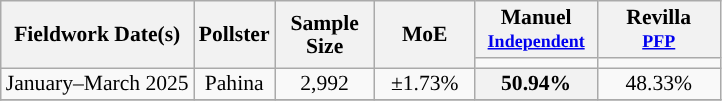<table class="wikitable" style="text-align:center;font-size:90%;line-height:15px">
<tr>
<th rowspan="2">Fieldwork Date(s)</th>
<th rowspan="2">Pollster</th>
<th rowspan="2" style="width:60px;">Sample Size</th>
<th rowspan="2" style="width:60px;">MoE</th>
<th style="width:75px;">Manuel<br><small><a href='#'>Independent</a></small></th>
<th style="width:75px;">Revilla<br><small><a href='#'>PFP</a></small></th>
</tr>
<tr>
<td style="background:"></td>
<td style="background:"></td>
</tr>
<tr>
<td>January–March 2025</td>
<td>Pahina</td>
<td>2,992</td>
<td>±1.73%</td>
<th style="background-color:#">50.94%</th>
<td>48.33%</td>
</tr>
<tr>
</tr>
</table>
